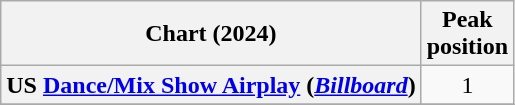<table class="wikitable plainrowheaders" style="text-align:center;">
<tr>
<th scope="col">Chart (2024)</th>
<th scope="col">Peak<br>position</th>
</tr>
<tr>
<th scope="row">US <a href='#'>Dance/Mix Show Airplay</a> (<em><a href='#'>Billboard</a></em>)</th>
<td>1</td>
</tr>
<tr>
</tr>
</table>
